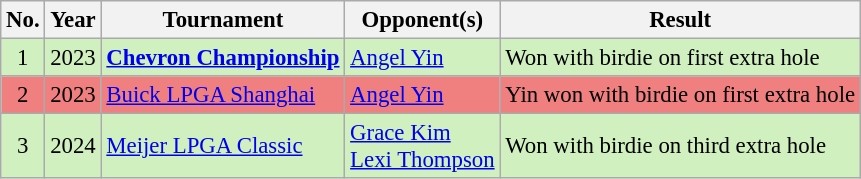<table class="wikitable" style="font-size:95%;">
<tr>
<th>No.</th>
<th>Year</th>
<th>Tournament</th>
<th>Opponent(s)</th>
<th>Result</th>
</tr>
<tr style="background:#D0F0C0;">
<td align=center>1</td>
<td align=center>2023</td>
<td><strong><a href='#'>Chevron Championship</a></strong></td>
<td> <a href='#'>Angel Yin</a></td>
<td>Won with birdie on first extra hole</td>
</tr>
<tr style="background:#F08080;">
<td align=center>2</td>
<td align=center>2023</td>
<td><a href='#'>Buick LPGA Shanghai</a></td>
<td> <a href='#'>Angel Yin</a></td>
<td>Yin won with birdie on first extra hole</td>
</tr>
<tr style="background:#D0F0C0;">
<td align=center>3</td>
<td align=center>2024</td>
<td><a href='#'>Meijer LPGA Classic</a></td>
<td> <a href='#'>Grace Kim</a><br> <a href='#'>Lexi Thompson</a></td>
<td>Won with birdie on third extra hole</td>
</tr>
</table>
